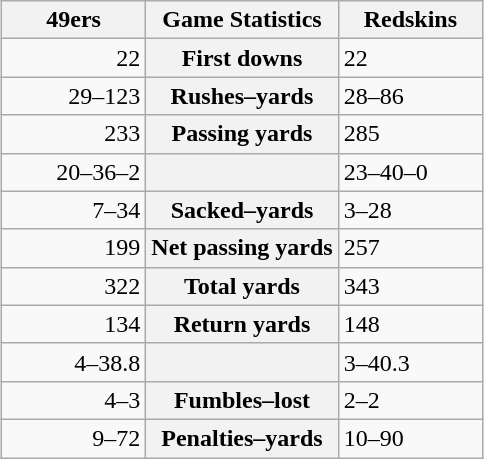<table class="wikitable" style="margin: 1em auto 1em auto">
<tr>
<th style="width:30%;">49ers</th>
<th style="width:40%;">Game Statistics</th>
<th style="width:30%;">Redskins</th>
</tr>
<tr>
<td style="text-align:right;">22</td>
<th>First downs</th>
<td>22</td>
</tr>
<tr>
<td style="text-align:right;">29–123</td>
<th>Rushes–yards</th>
<td>28–86</td>
</tr>
<tr>
<td style="text-align:right;">233</td>
<th>Passing yards</th>
<td>285</td>
</tr>
<tr>
<td style="text-align:right;">20–36–2</td>
<th></th>
<td>23–40–0</td>
</tr>
<tr>
<td style="text-align:right;">7–34</td>
<th>Sacked–yards</th>
<td>3–28</td>
</tr>
<tr>
<td style="text-align:right;">199</td>
<th>Net passing yards</th>
<td>257</td>
</tr>
<tr>
<td style="text-align:right;">322</td>
<th>Total yards</th>
<td>343</td>
</tr>
<tr>
<td style="text-align:right;">134</td>
<th>Return yards</th>
<td>148</td>
</tr>
<tr>
<td style="text-align:right;">4–38.8</td>
<th></th>
<td>3–40.3</td>
</tr>
<tr>
<td style="text-align:right;">4–3</td>
<th>Fumbles–lost</th>
<td>2–2</td>
</tr>
<tr>
<td style="text-align:right;">9–72</td>
<th>Penalties–yards</th>
<td>10–90</td>
</tr>
</table>
